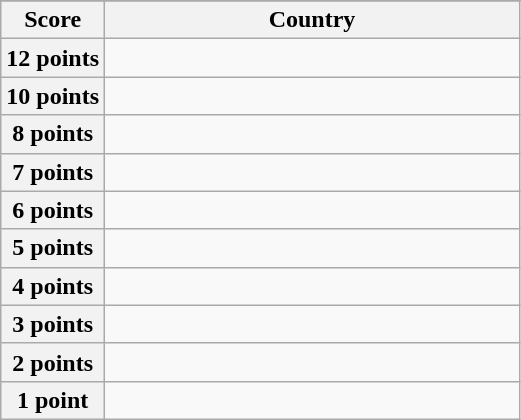<table class="wikitable">
<tr>
</tr>
<tr>
<th scope="col" width="20%">Score</th>
<th scope="col">Country</th>
</tr>
<tr>
<th scope="row">12 points</th>
<td></td>
</tr>
<tr>
<th scope="row">10 points</th>
<td></td>
</tr>
<tr>
<th scope="row">8 points</th>
<td></td>
</tr>
<tr>
<th scope="row">7 points</th>
<td></td>
</tr>
<tr>
<th scope="row">6 points</th>
<td></td>
</tr>
<tr>
<th scope="row">5 points</th>
<td></td>
</tr>
<tr>
<th scope="row">4 points</th>
<td></td>
</tr>
<tr>
<th scope="row">3 points</th>
<td></td>
</tr>
<tr>
<th scope="row">2 points</th>
<td></td>
</tr>
<tr>
<th scope="row">1 point</th>
<td></td>
</tr>
</table>
